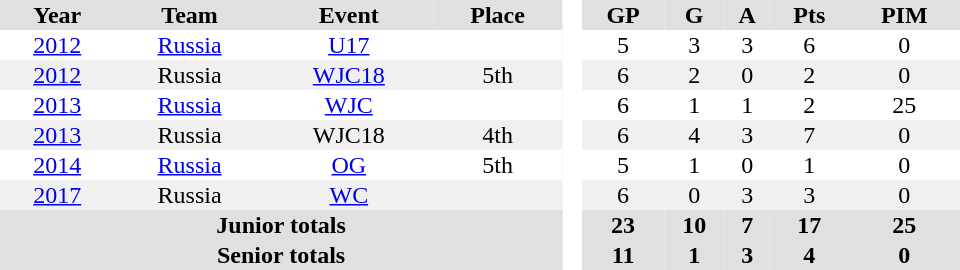<table border="0" cellpadding="1" cellspacing="0" style="text-align:center; width:40em;">
<tr bgcolor="#e0e0e0">
<th>Year</th>
<th>Team</th>
<th>Event</th>
<th>Place</th>
<th rowspan="99" bgcolor="#ffffff"> </th>
<th>GP</th>
<th>G</th>
<th>A</th>
<th>Pts</th>
<th>PIM</th>
</tr>
<tr>
<td><a href='#'>2012</a></td>
<td><a href='#'>Russia</a></td>
<td><a href='#'>U17</a></td>
<td></td>
<td>5</td>
<td>3</td>
<td>3</td>
<td>6</td>
<td>0</td>
</tr>
<tr bgcolor="#f0f0f0">
<td><a href='#'>2012</a></td>
<td>Russia</td>
<td><a href='#'>WJC18</a></td>
<td>5th</td>
<td>6</td>
<td>2</td>
<td>0</td>
<td>2</td>
<td>0</td>
</tr>
<tr>
<td><a href='#'>2013</a></td>
<td><a href='#'>Russia</a></td>
<td><a href='#'>WJC</a></td>
<td></td>
<td>6</td>
<td>1</td>
<td>1</td>
<td>2</td>
<td>25</td>
</tr>
<tr bgcolor="#f0f0f0">
<td><a href='#'>2013</a></td>
<td>Russia</td>
<td>WJC18</td>
<td>4th</td>
<td>6</td>
<td>4</td>
<td>3</td>
<td>7</td>
<td>0</td>
</tr>
<tr>
<td><a href='#'>2014</a></td>
<td><a href='#'>Russia</a></td>
<td><a href='#'>OG</a></td>
<td>5th</td>
<td>5</td>
<td>1</td>
<td>0</td>
<td>1</td>
<td>0</td>
</tr>
<tr bgcolor="#f0f0f0">
<td><a href='#'>2017</a></td>
<td>Russia</td>
<td><a href='#'>WC</a></td>
<td></td>
<td>6</td>
<td>0</td>
<td>3</td>
<td>3</td>
<td>0</td>
</tr>
<tr bgcolor="#e0e0e0">
<th colspan="4">Junior totals</th>
<th>23</th>
<th>10</th>
<th>7</th>
<th>17</th>
<th>25</th>
</tr>
<tr bgcolor="#e0e0e0">
<th colspan="4">Senior totals</th>
<th>11</th>
<th>1</th>
<th>3</th>
<th>4</th>
<th>0</th>
</tr>
</table>
